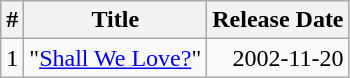<table class="wikitable">
<tr>
<th>#</th>
<th>Title</th>
<th>Release Date</th>
</tr>
<tr>
<td align="center">1</td>
<td>"<a href='#'>Shall We Love?</a>"</td>
<td align="right">2002-11-20</td>
</tr>
</table>
